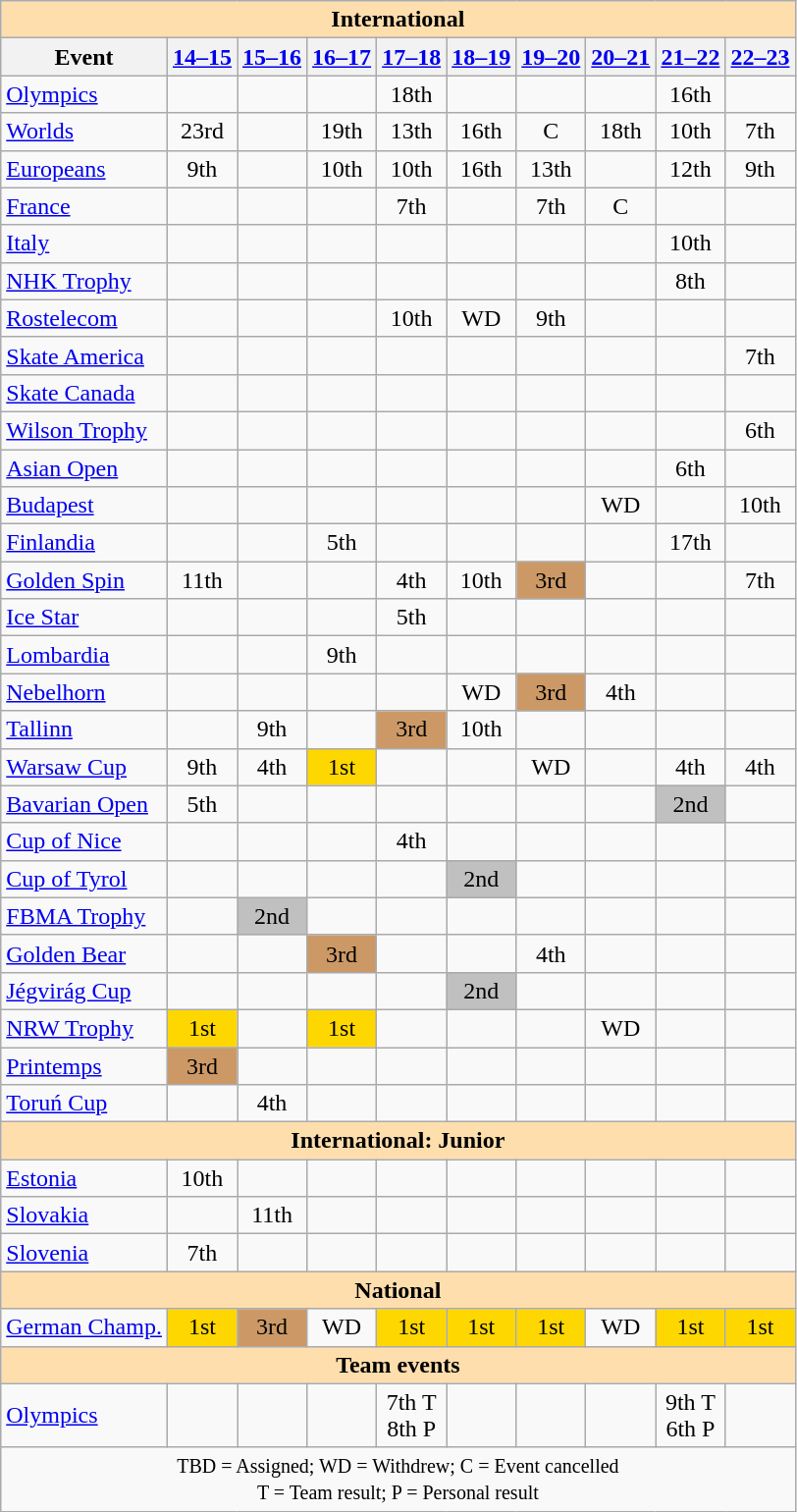<table class="wikitable" style="text-align:center">
<tr>
<th colspan="10" style="background-color: #ffdead; " align="center">International</th>
</tr>
<tr>
<th>Event</th>
<th><a href='#'>14–15</a></th>
<th><a href='#'>15–16</a></th>
<th><a href='#'>16–17</a></th>
<th><a href='#'>17–18</a></th>
<th><a href='#'>18–19</a></th>
<th><a href='#'>19–20</a></th>
<th><a href='#'>20–21</a></th>
<th><a href='#'>21–22</a></th>
<th><a href='#'>22–23</a></th>
</tr>
<tr>
<td align=left><a href='#'>Olympics</a></td>
<td></td>
<td></td>
<td></td>
<td>18th</td>
<td></td>
<td></td>
<td></td>
<td>16th</td>
<td></td>
</tr>
<tr>
<td align=left><a href='#'>Worlds</a></td>
<td>23rd</td>
<td></td>
<td>19th</td>
<td>13th</td>
<td>16th</td>
<td>C</td>
<td>18th</td>
<td>10th</td>
<td>7th</td>
</tr>
<tr>
<td align=left><a href='#'>Europeans</a></td>
<td>9th</td>
<td></td>
<td>10th</td>
<td>10th</td>
<td>16th</td>
<td>13th</td>
<td></td>
<td>12th</td>
<td>9th</td>
</tr>
<tr>
<td align=left> <a href='#'>France</a></td>
<td></td>
<td></td>
<td></td>
<td>7th</td>
<td></td>
<td>7th</td>
<td>C</td>
<td></td>
<td></td>
</tr>
<tr>
<td align=left> <a href='#'>Italy</a></td>
<td></td>
<td></td>
<td></td>
<td></td>
<td></td>
<td></td>
<td></td>
<td>10th</td>
<td></td>
</tr>
<tr>
<td align=left> <a href='#'>NHK Trophy</a></td>
<td></td>
<td></td>
<td></td>
<td></td>
<td></td>
<td></td>
<td></td>
<td>8th</td>
<td></td>
</tr>
<tr>
<td align=left> <a href='#'>Rostelecom</a></td>
<td></td>
<td></td>
<td></td>
<td>10th</td>
<td>WD</td>
<td>9th</td>
<td></td>
<td></td>
<td></td>
</tr>
<tr>
<td align=left> <a href='#'>Skate America</a></td>
<td></td>
<td></td>
<td></td>
<td></td>
<td></td>
<td></td>
<td></td>
<td></td>
<td>7th</td>
</tr>
<tr>
<td align=left> <a href='#'>Skate Canada</a></td>
<td></td>
<td></td>
<td></td>
<td></td>
<td></td>
<td></td>
<td></td>
<td></td>
<td></td>
</tr>
<tr>
<td align=left> <a href='#'>Wilson Trophy</a></td>
<td></td>
<td></td>
<td></td>
<td></td>
<td></td>
<td></td>
<td></td>
<td></td>
<td>6th</td>
</tr>
<tr>
<td align=left> <a href='#'>Asian Open</a></td>
<td></td>
<td></td>
<td></td>
<td></td>
<td></td>
<td></td>
<td></td>
<td>6th</td>
<td></td>
</tr>
<tr>
<td align=left> <a href='#'>Budapest</a></td>
<td></td>
<td></td>
<td></td>
<td></td>
<td></td>
<td></td>
<td>WD</td>
<td></td>
<td>10th</td>
</tr>
<tr>
<td align=left> <a href='#'>Finlandia</a></td>
<td></td>
<td></td>
<td>5th</td>
<td></td>
<td></td>
<td></td>
<td></td>
<td>17th</td>
<td></td>
</tr>
<tr>
<td align=left> <a href='#'>Golden Spin</a></td>
<td>11th</td>
<td></td>
<td></td>
<td>4th</td>
<td>10th</td>
<td bgcolor=cc9966>3rd</td>
<td></td>
<td></td>
<td>7th</td>
</tr>
<tr>
<td align=left> <a href='#'>Ice Star</a></td>
<td></td>
<td></td>
<td></td>
<td>5th</td>
<td></td>
<td></td>
<td></td>
<td></td>
<td></td>
</tr>
<tr>
<td align=left> <a href='#'>Lombardia</a></td>
<td></td>
<td></td>
<td>9th</td>
<td></td>
<td></td>
<td></td>
<td></td>
<td></td>
<td></td>
</tr>
<tr>
<td align=left> <a href='#'>Nebelhorn</a></td>
<td></td>
<td></td>
<td></td>
<td></td>
<td>WD</td>
<td bgcolor=cc9966>3rd</td>
<td>4th</td>
<td></td>
<td></td>
</tr>
<tr>
<td align=left> <a href='#'>Tallinn</a></td>
<td></td>
<td>9th</td>
<td></td>
<td bgcolor=cc9966>3rd</td>
<td>10th</td>
<td></td>
<td></td>
<td></td>
<td></td>
</tr>
<tr>
<td align=left> <a href='#'>Warsaw Cup</a></td>
<td>9th</td>
<td>4th</td>
<td bgcolor=gold>1st</td>
<td></td>
<td></td>
<td>WD</td>
<td></td>
<td>4th</td>
<td>4th</td>
</tr>
<tr>
<td align=left><a href='#'>Bavarian Open</a></td>
<td>5th</td>
<td></td>
<td></td>
<td></td>
<td></td>
<td></td>
<td></td>
<td bgcolor=silver>2nd</td>
<td></td>
</tr>
<tr>
<td align="left"><a href='#'>Cup of Nice</a></td>
<td></td>
<td></td>
<td></td>
<td>4th</td>
<td></td>
<td></td>
<td></td>
<td></td>
<td></td>
</tr>
<tr>
<td align="left"><a href='#'>Cup of Tyrol</a></td>
<td></td>
<td></td>
<td></td>
<td></td>
<td bgcolor="silver">2nd</td>
<td></td>
<td></td>
<td></td>
<td></td>
</tr>
<tr>
<td align="left"><a href='#'>FBMA Trophy</a></td>
<td></td>
<td bgcolor="silver">2nd</td>
<td></td>
<td></td>
<td></td>
<td></td>
<td></td>
<td></td>
<td></td>
</tr>
<tr>
<td align="left"><a href='#'>Golden Bear</a></td>
<td></td>
<td></td>
<td bgcolor="cc9966">3rd</td>
<td></td>
<td></td>
<td>4th</td>
<td></td>
<td></td>
<td></td>
</tr>
<tr>
<td align="left"><a href='#'>Jégvirág Cup</a></td>
<td></td>
<td></td>
<td></td>
<td></td>
<td bgcolor="silver">2nd</td>
<td></td>
<td></td>
<td></td>
<td></td>
</tr>
<tr>
<td align="left"><a href='#'>NRW Trophy</a></td>
<td bgcolor="gold">1st</td>
<td></td>
<td bgcolor="gold">1st</td>
<td></td>
<td></td>
<td></td>
<td>WD</td>
<td></td>
<td></td>
</tr>
<tr>
<td align="left"><a href='#'>Printemps</a></td>
<td bgcolor="cc9966">3rd</td>
<td></td>
<td></td>
<td></td>
<td></td>
<td></td>
<td></td>
<td></td>
<td></td>
</tr>
<tr>
<td align="left"><a href='#'>Toruń Cup</a></td>
<td></td>
<td>4th</td>
<td></td>
<td></td>
<td></td>
<td></td>
<td></td>
<td></td>
<td></td>
</tr>
<tr>
<th colspan="10" style="background-color: #ffdead; " align="center">International: Junior</th>
</tr>
<tr>
<td align="left"> <a href='#'>Estonia</a></td>
<td>10th</td>
<td></td>
<td></td>
<td></td>
<td></td>
<td></td>
<td></td>
<td></td>
<td></td>
</tr>
<tr>
<td align="left"> <a href='#'>Slovakia</a></td>
<td></td>
<td>11th</td>
<td></td>
<td></td>
<td></td>
<td></td>
<td></td>
<td></td>
<td></td>
</tr>
<tr>
<td align="left"> <a href='#'>Slovenia</a></td>
<td>7th</td>
<td></td>
<td></td>
<td></td>
<td></td>
<td></td>
<td></td>
<td></td>
<td></td>
</tr>
<tr>
<th colspan="10" style="background-color: #ffdead; " align="center">National</th>
</tr>
<tr>
<td align="left"><a href='#'>German Champ.</a></td>
<td bgcolor="gold">1st</td>
<td bgcolor="cc9966">3rd</td>
<td>WD</td>
<td bgcolor="gold">1st</td>
<td bgcolor="gold">1st</td>
<td bgcolor="gold">1st</td>
<td>WD</td>
<td bgcolor="gold">1st</td>
<td bgcolor="gold">1st</td>
</tr>
<tr>
<th colspan="10" style="background-color: #ffdead; " align="center">Team events</th>
</tr>
<tr>
<td align="left"><a href='#'>Olympics</a></td>
<td></td>
<td></td>
<td></td>
<td>7th T <br> 8th P</td>
<td></td>
<td></td>
<td></td>
<td>9th T <br> 6th P</td>
<td></td>
</tr>
<tr>
<td colspan="10" align="center"><small> TBD = Assigned; WD = Withdrew; C = Event cancelled <br> T = Team result; P = Personal result </small></td>
</tr>
</table>
